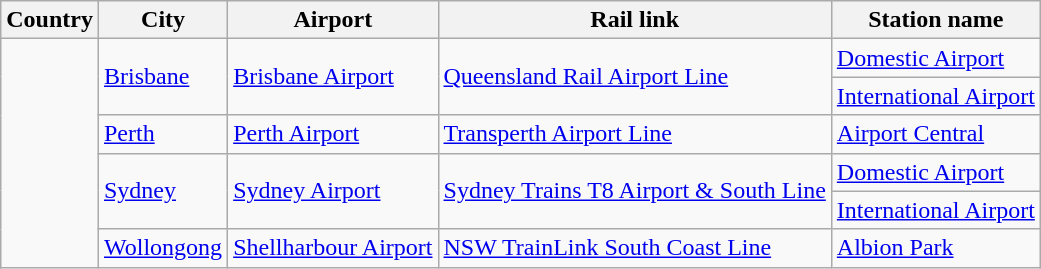<table class="wikitable">
<tr>
<th>Country</th>
<th>City</th>
<th>Airport</th>
<th>Rail link</th>
<th>Station name</th>
</tr>
<tr>
<td rowspan="6"></td>
<td rowspan="2"><a href='#'>Brisbane</a></td>
<td rowspan="2"><a href='#'>Brisbane Airport</a></td>
<td rowspan="2"><a href='#'>Queensland Rail Airport Line</a></td>
<td><a href='#'>Domestic Airport</a></td>
</tr>
<tr>
<td><a href='#'>International Airport</a></td>
</tr>
<tr>
<td><a href='#'>Perth</a></td>
<td><a href='#'>Perth Airport</a></td>
<td><a href='#'>Transperth Airport Line</a></td>
<td><a href='#'>Airport Central</a></td>
</tr>
<tr>
<td rowspan="2"><a href='#'>Sydney</a></td>
<td rowspan="2"><a href='#'>Sydney Airport</a></td>
<td rowspan="2"><a href='#'>Sydney Trains T8 Airport & South Line</a></td>
<td><a href='#'>Domestic Airport</a></td>
</tr>
<tr>
<td><a href='#'>International Airport</a></td>
</tr>
<tr>
<td><a href='#'>Wollongong</a></td>
<td><a href='#'>Shellharbour Airport</a></td>
<td><a href='#'>NSW TrainLink South Coast Line</a></td>
<td><a href='#'>Albion Park</a></td>
</tr>
</table>
